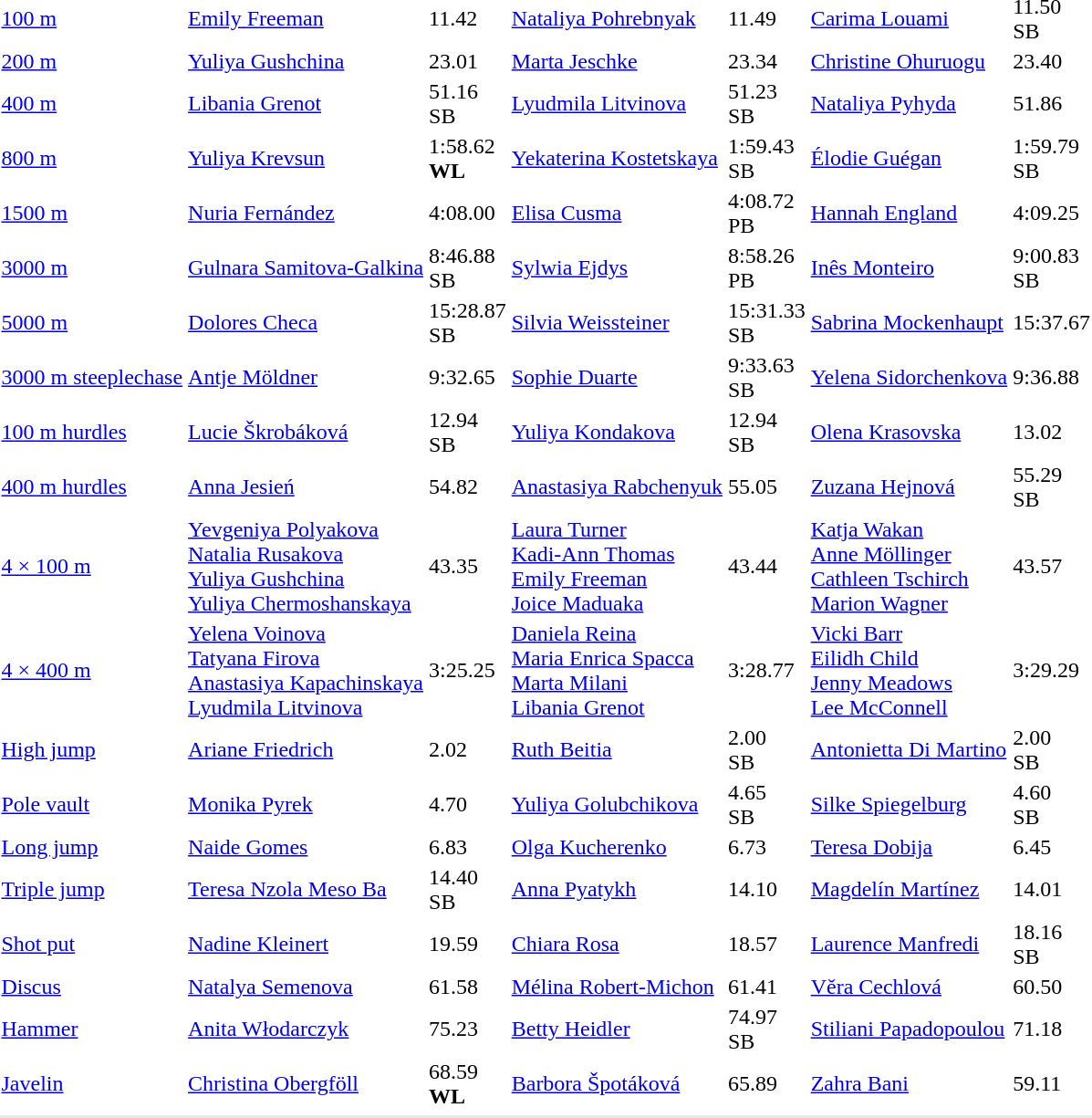<table>
<tr>
<td><a href='#'>100 m</a></td>
<td><a href='#'>Emily Freeman</a> <br></td>
<td>11.42</td>
<td><a href='#'>Nataliya Pohrebnyak</a> <br></td>
<td>11.49</td>
<td><a href='#'>Carima Louami</a> <br></td>
<td>11.50<br>SB</td>
</tr>
<tr>
<td><a href='#'>200 m</a></td>
<td><a href='#'>Yuliya Gushchina</a> <br></td>
<td>23.01</td>
<td><a href='#'>Marta Jeschke</a> <br></td>
<td>23.34</td>
<td><a href='#'>Christine Ohuruogu</a> <br></td>
<td>23.40</td>
</tr>
<tr>
<td><a href='#'>400 m</a></td>
<td><a href='#'>Libania Grenot</a> <br></td>
<td>51.16<br>SB</td>
<td><a href='#'>Lyudmila Litvinova</a> <br></td>
<td>51.23<br>SB</td>
<td><a href='#'>Nataliya Pyhyda</a> <br></td>
<td>51.86</td>
</tr>
<tr>
<td><a href='#'>800 m</a></td>
<td><a href='#'>Yuliya Krevsun</a> <br></td>
<td>1:58.62<br><strong>WL</strong></td>
<td><a href='#'>Yekaterina Kostetskaya</a> <br></td>
<td>1:59.43<br>SB</td>
<td><a href='#'>Élodie Guégan</a> <br></td>
<td>1:59.79<br>SB</td>
</tr>
<tr>
<td><a href='#'>1500 m</a></td>
<td><a href='#'>Nuria Fernández</a> <br></td>
<td>4:08.00</td>
<td><a href='#'>Elisa Cusma</a> <br></td>
<td>4:08.72<br>PB</td>
<td><a href='#'>Hannah England</a> <br></td>
<td>4:09.25</td>
</tr>
<tr>
<td><a href='#'>3000 m</a></td>
<td><a href='#'>Gulnara Samitova-Galkina</a> <br></td>
<td>8:46.88<br>SB</td>
<td><a href='#'>Sylwia Ejdys</a> <br></td>
<td>8:58.26<br>PB</td>
<td><a href='#'>Inês Monteiro</a> <br></td>
<td>9:00.83<br>SB</td>
</tr>
<tr>
<td><a href='#'>5000 m</a></td>
<td><a href='#'>Dolores Checa</a> <br></td>
<td>15:28.87<br>SB</td>
<td><a href='#'>Silvia Weissteiner</a> <br></td>
<td>15:31.33<br>SB</td>
<td><a href='#'>Sabrina Mockenhaupt</a> <br></td>
<td>15:37.67</td>
</tr>
<tr>
<td><a href='#'>3000 m steeplechase</a></td>
<td><a href='#'>Antje Möldner</a> <br></td>
<td>9:32.65</td>
<td><a href='#'>Sophie Duarte</a> <br></td>
<td>9:33.63<br>SB</td>
<td><a href='#'>Yelena Sidorchenkova</a> <br></td>
<td>9:36.88</td>
</tr>
<tr>
<td><a href='#'>100 m hurdles</a></td>
<td><a href='#'>Lucie Škrobáková</a> <br></td>
<td>12.94<br>SB</td>
<td><a href='#'>Yuliya Kondakova</a> <br></td>
<td>12.94<br>SB</td>
<td><a href='#'>Olena Krasovska</a> <br></td>
<td>13.02</td>
</tr>
<tr>
<td><a href='#'>400 m hurdles</a></td>
<td><a href='#'>Anna Jesień</a> <br></td>
<td>54.82</td>
<td><a href='#'>Anastasiya Rabchenyuk</a> <br></td>
<td>55.05</td>
<td><a href='#'>Zuzana Hejnová</a> <br></td>
<td>55.29<br>SB</td>
</tr>
<tr>
<td><a href='#'>4 × 100 m</a></td>
<td><a href='#'>Yevgeniya Polyakova</a><br><a href='#'>Natalia Rusakova</a><br><a href='#'>Yuliya Gushchina</a><br><a href='#'>Yuliya Chermoshanskaya</a> <br></td>
<td>43.35</td>
<td><a href='#'>Laura Turner</a><br><a href='#'>Kadi-Ann Thomas</a><br><a href='#'>Emily Freeman</a><br> <a href='#'>Joice Maduaka</a> <br></td>
<td>43.44</td>
<td><a href='#'>Katja Wakan</a><br><a href='#'>Anne Möllinger</a><br><a href='#'>Cathleen Tschirch</a><br><a href='#'>Marion Wagner</a> <br></td>
<td>43.57</td>
</tr>
<tr>
<td><a href='#'>4 × 400 m</a></td>
<td><a href='#'>Yelena Voinova</a><br><a href='#'>Tatyana Firova</a><br><a href='#'>Anastasiya Kapachinskaya</a><br><a href='#'>Lyudmila Litvinova</a> <br></td>
<td>3:25.25</td>
<td><a href='#'>Daniela Reina</a><br><a href='#'>Maria Enrica Spacca</a><br><a href='#'>Marta Milani</a><br><a href='#'>Libania Grenot</a> <br></td>
<td>3:28.77</td>
<td><a href='#'>Vicki Barr</a><br><a href='#'>Eilidh Child</a><br><a href='#'>Jenny Meadows</a><br><a href='#'>Lee McConnell</a> <br></td>
<td>3:29.29</td>
</tr>
<tr>
<td><a href='#'>High jump</a></td>
<td><a href='#'>Ariane Friedrich</a> <br></td>
<td>2.02</td>
<td><a href='#'>Ruth Beitia</a> <br></td>
<td>2.00<br>SB</td>
<td><a href='#'>Antonietta Di Martino</a> <br></td>
<td>2.00<br>SB</td>
</tr>
<tr>
<td><a href='#'>Pole vault</a></td>
<td><a href='#'>Monika Pyrek</a> <br></td>
<td>4.70</td>
<td><a href='#'>Yuliya Golubchikova</a> <br></td>
<td>4.65<br>SB</td>
<td><a href='#'>Silke Spiegelburg</a> <br></td>
<td>4.60<br>SB</td>
</tr>
<tr>
<td><a href='#'>Long jump</a></td>
<td><a href='#'>Naide Gomes</a> <br></td>
<td>6.83</td>
<td><a href='#'>Olga Kucherenko</a> <br></td>
<td>6.73</td>
<td><a href='#'>Teresa Dobija</a> <br></td>
<td>6.45</td>
</tr>
<tr>
<td><a href='#'>Triple jump</a></td>
<td><a href='#'>Teresa Nzola Meso Ba</a> <br></td>
<td>14.40<br>SB</td>
<td><a href='#'>Anna Pyatykh</a> <br></td>
<td>14.10</td>
<td><a href='#'>Magdelín Martínez</a> <br></td>
<td>14.01</td>
</tr>
<tr>
<td><a href='#'>Shot put</a></td>
<td><a href='#'>Nadine Kleinert</a> <br></td>
<td>19.59</td>
<td><a href='#'>Chiara Rosa</a> <br></td>
<td>18.57</td>
<td><a href='#'>Laurence Manfredi</a> <br></td>
<td>18.16<br>SB</td>
</tr>
<tr>
<td><a href='#'>Discus</a></td>
<td><a href='#'>Natalya Semenova</a> <br></td>
<td>61.58</td>
<td><a href='#'>Mélina Robert-Michon</a> <br></td>
<td>61.41</td>
<td><a href='#'>Věra Cechlová</a> <br></td>
<td>60.50</td>
</tr>
<tr>
<td><a href='#'>Hammer</a></td>
<td><a href='#'>Anita Włodarczyk</a> <br></td>
<td>75.23</td>
<td><a href='#'>Betty Heidler</a> <br></td>
<td>74.97<br>SB</td>
<td><a href='#'>Stiliani Papadopoulou</a> <br></td>
<td>71.18</td>
</tr>
<tr>
<td><a href='#'>Javelin</a></td>
<td><a href='#'>Christina Obergföll</a> <br></td>
<td>68.59<br><strong>WL</strong></td>
<td><a href='#'>Barbora Špotáková</a> <br></td>
<td>65.89</td>
<td><a href='#'>Zahra Bani</a> <br></td>
<td>59.11</td>
</tr>
<tr>
</tr>
<tr bgcolor= e8e8e8>
<td colspan=7></td>
</tr>
</table>
